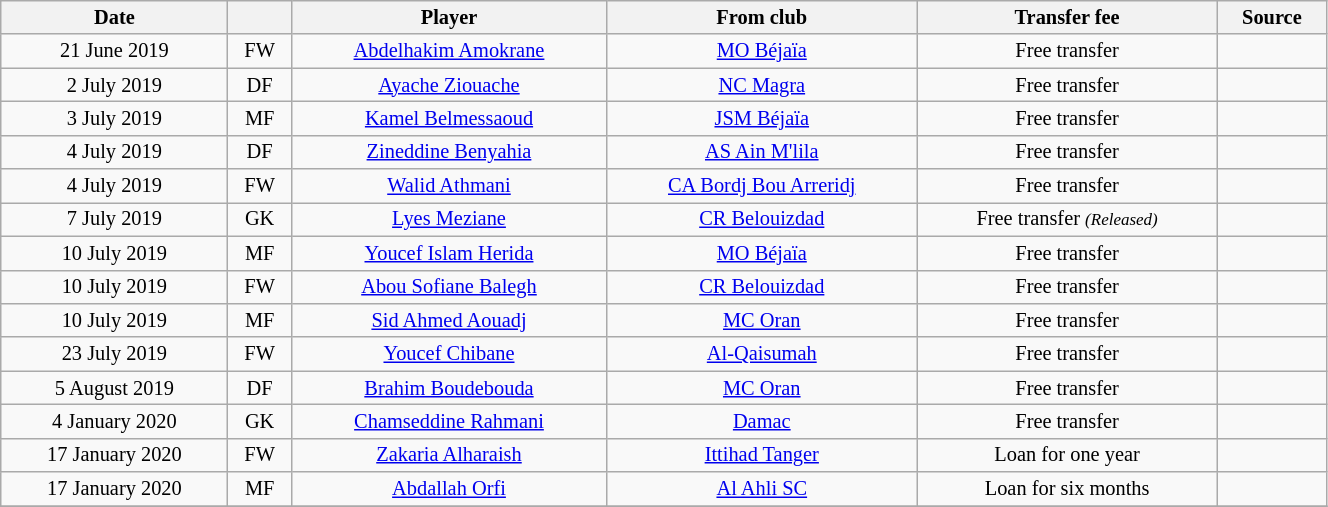<table class="wikitable sortable" style="width:70%; text-align:center; font-size:85%; text-align:centre;">
<tr>
<th>Date</th>
<th></th>
<th>Player</th>
<th>From club</th>
<th>Transfer fee</th>
<th>Source</th>
</tr>
<tr>
<td>21 June 2019</td>
<td>FW</td>
<td> <a href='#'>Abdelhakim Amokrane</a></td>
<td><a href='#'>MO Béjaïa</a></td>
<td>Free transfer</td>
<td></td>
</tr>
<tr>
<td>2 July 2019</td>
<td>DF</td>
<td> <a href='#'>Ayache Ziouache</a></td>
<td><a href='#'>NC Magra</a></td>
<td>Free transfer</td>
<td></td>
</tr>
<tr>
<td>3 July 2019</td>
<td>MF</td>
<td> <a href='#'>Kamel Belmessaoud</a></td>
<td><a href='#'>JSM Béjaïa</a></td>
<td>Free transfer</td>
<td></td>
</tr>
<tr>
<td>4 July 2019</td>
<td>DF</td>
<td> <a href='#'>Zineddine Benyahia</a></td>
<td><a href='#'>AS Ain M'lila</a></td>
<td>Free transfer</td>
<td></td>
</tr>
<tr>
<td>4 July 2019</td>
<td>FW</td>
<td> <a href='#'>Walid Athmani</a></td>
<td><a href='#'>CA Bordj Bou Arreridj</a></td>
<td>Free transfer</td>
<td></td>
</tr>
<tr>
<td>7 July 2019</td>
<td>GK</td>
<td> <a href='#'>Lyes Meziane</a></td>
<td><a href='#'>CR Belouizdad</a></td>
<td>Free transfer <small><em>(Released)</em></small></td>
<td></td>
</tr>
<tr>
<td>10 July 2019</td>
<td>MF</td>
<td> <a href='#'>Youcef Islam Herida</a></td>
<td><a href='#'>MO Béjaïa</a></td>
<td>Free transfer</td>
<td></td>
</tr>
<tr>
<td>10 July 2019</td>
<td>FW</td>
<td> <a href='#'>Abou Sofiane Balegh</a></td>
<td><a href='#'>CR Belouizdad</a></td>
<td>Free transfer</td>
<td></td>
</tr>
<tr>
<td>10 July 2019</td>
<td>MF</td>
<td> <a href='#'>Sid Ahmed Aouadj</a></td>
<td><a href='#'>MC Oran</a></td>
<td>Free transfer</td>
<td></td>
</tr>
<tr>
<td>23 July 2019</td>
<td>FW</td>
<td> <a href='#'>Youcef Chibane</a></td>
<td> <a href='#'>Al-Qaisumah</a></td>
<td>Free transfer</td>
<td></td>
</tr>
<tr>
<td>5 August 2019</td>
<td>DF</td>
<td> <a href='#'>Brahim Boudebouda</a></td>
<td><a href='#'>MC Oran</a></td>
<td>Free transfer</td>
<td></td>
</tr>
<tr>
<td>4 January 2020</td>
<td>GK</td>
<td> <a href='#'>Chamseddine Rahmani</a></td>
<td> <a href='#'>Damac</a></td>
<td>Free transfer</td>
<td></td>
</tr>
<tr>
<td>17 January 2020</td>
<td>FW</td>
<td> <a href='#'>Zakaria Alharaish</a></td>
<td> <a href='#'>Ittihad Tanger</a></td>
<td>Loan for one year</td>
<td></td>
</tr>
<tr>
<td>17 January 2020</td>
<td>MF</td>
<td> <a href='#'>Abdallah Orfi</a></td>
<td> <a href='#'>Al Ahli SC</a></td>
<td>Loan for six months</td>
<td></td>
</tr>
<tr>
</tr>
</table>
